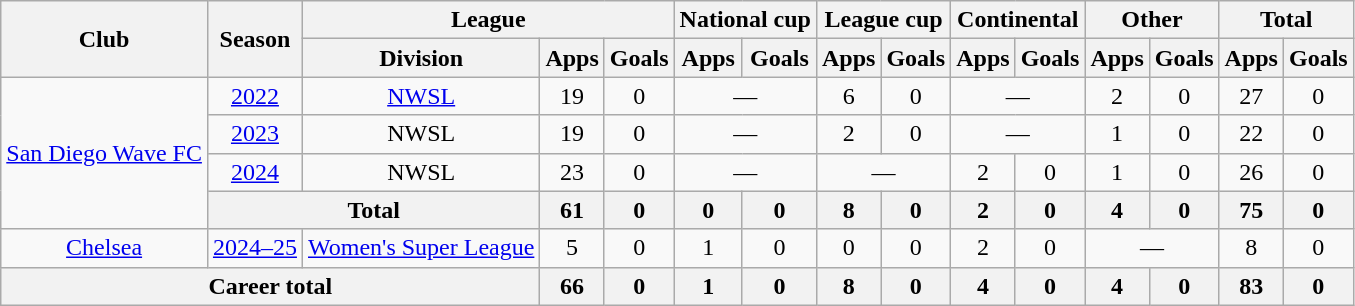<table class="wikitable" style="text-align:center">
<tr>
<th rowspan="2">Club</th>
<th rowspan="2">Season</th>
<th colspan="3">League</th>
<th colspan="2">National cup</th>
<th colspan="2">League cup</th>
<th colspan="2">Continental</th>
<th colspan="2">Other</th>
<th colspan="2">Total</th>
</tr>
<tr>
<th>Division</th>
<th>Apps</th>
<th>Goals</th>
<th>Apps</th>
<th>Goals</th>
<th>Apps</th>
<th>Goals</th>
<th>Apps</th>
<th>Goals</th>
<th>Apps</th>
<th>Goals</th>
<th>Apps</th>
<th>Goals</th>
</tr>
<tr>
<td rowspan="4"><a href='#'>San Diego Wave FC</a></td>
<td><a href='#'>2022</a></td>
<td><a href='#'>NWSL</a></td>
<td>19</td>
<td>0</td>
<td colspan="2">—</td>
<td>6</td>
<td>0</td>
<td colspan="2">—</td>
<td>2</td>
<td>0</td>
<td>27</td>
<td>0</td>
</tr>
<tr>
<td><a href='#'>2023</a></td>
<td>NWSL</td>
<td>19</td>
<td>0</td>
<td colspan="2">—</td>
<td>2</td>
<td>0</td>
<td colspan="2">—</td>
<td>1</td>
<td>0</td>
<td>22</td>
<td>0</td>
</tr>
<tr>
<td><a href='#'>2024</a></td>
<td>NWSL</td>
<td>23</td>
<td>0</td>
<td colspan="2">—</td>
<td colspan="2">—</td>
<td>2</td>
<td>0</td>
<td>1</td>
<td>0</td>
<td>26</td>
<td>0</td>
</tr>
<tr>
<th colspan="2">Total</th>
<th>61</th>
<th>0</th>
<th>0</th>
<th>0</th>
<th>8</th>
<th>0</th>
<th>2</th>
<th>0</th>
<th>4</th>
<th>0</th>
<th>75</th>
<th>0</th>
</tr>
<tr>
<td><a href='#'>Chelsea</a></td>
<td><a href='#'>2024–25</a></td>
<td><a href='#'>Women's Super League</a></td>
<td>5</td>
<td>0</td>
<td>1</td>
<td>0</td>
<td>0</td>
<td>0</td>
<td>2</td>
<td>0</td>
<td colspan="2">—</td>
<td>8</td>
<td>0</td>
</tr>
<tr>
<th colspan="3">Career total</th>
<th>66</th>
<th>0</th>
<th>1</th>
<th>0</th>
<th>8</th>
<th>0</th>
<th>4</th>
<th>0</th>
<th>4</th>
<th>0</th>
<th>83</th>
<th>0</th>
</tr>
</table>
